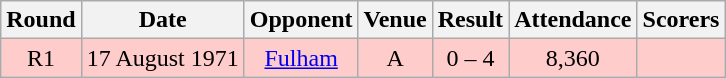<table class="wikitable" style="font-size:100%; text-align:center">
<tr>
<th>Round</th>
<th>Date</th>
<th>Opponent</th>
<th>Venue</th>
<th>Result</th>
<th>Attendance</th>
<th>Scorers</th>
</tr>
<tr style="background-color: #FFCCCC;">
<td>R1</td>
<td>17 August 1971</td>
<td><a href='#'>Fulham</a></td>
<td>A</td>
<td>0 – 4</td>
<td>8,360</td>
<td></td>
</tr>
</table>
